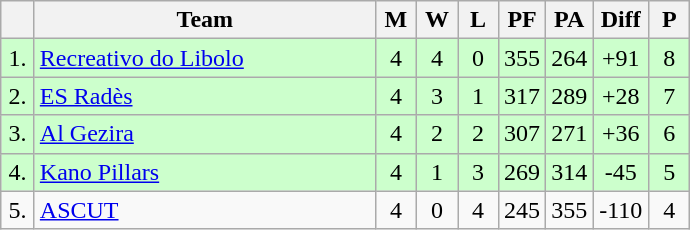<table class="wikitable" style="text-align:center">
<tr>
<th width=15></th>
<th width=220>Team</th>
<th width=20>M</th>
<th width=20>W</th>
<th width=20>L</th>
<th width=20>PF</th>
<th width=20>PA</th>
<th width=30>Diff</th>
<th width=20>P</th>
</tr>
<tr style="background: #ccffcc;">
<td>1.</td>
<td align=left> <a href='#'>Recreativo do Libolo</a></td>
<td>4</td>
<td>4</td>
<td>0</td>
<td>355</td>
<td>264</td>
<td>+91</td>
<td>8</td>
</tr>
<tr style="background: #ccffcc;">
<td>2.</td>
<td align=left> <a href='#'>ES Radès</a></td>
<td>4</td>
<td>3</td>
<td>1</td>
<td>317</td>
<td>289</td>
<td>+28</td>
<td>7</td>
</tr>
<tr style="background: #ccffcc;">
<td>3.</td>
<td align=left> <a href='#'>Al Gezira</a></td>
<td>4</td>
<td>2</td>
<td>2</td>
<td>307</td>
<td>271</td>
<td>+36</td>
<td>6</td>
</tr>
<tr style="background: #ccffcc;">
<td>4.</td>
<td align=left> <a href='#'>Kano Pillars</a></td>
<td>4</td>
<td>1</td>
<td>3</td>
<td>269</td>
<td>314</td>
<td>-45</td>
<td>5</td>
</tr>
<tr>
<td>5.</td>
<td align=left> <a href='#'>ASCUT</a></td>
<td>4</td>
<td>0</td>
<td>4</td>
<td>245</td>
<td>355</td>
<td>-110</td>
<td>4</td>
</tr>
</table>
